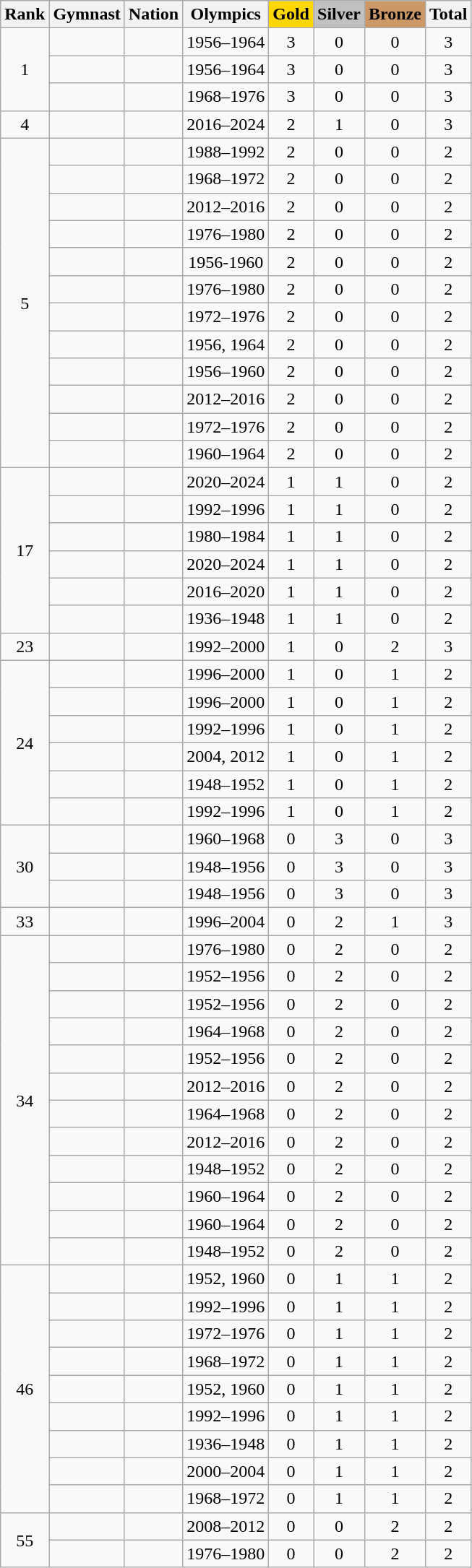<table class="wikitable sortable" style="text-align:center">
<tr>
<th>Rank</th>
<th>Gymnast</th>
<th>Nation</th>
<th>Olympics</th>
<th style="background-color:gold">Gold</th>
<th style="background-color:silver">Silver</th>
<th style="background-color:#cc9966">Bronze</th>
<th>Total</th>
</tr>
<tr>
<td rowspan="3">1</td>
<td align=left></td>
<td></td>
<td>1956–1964</td>
<td>3</td>
<td>0</td>
<td>0</td>
<td>3</td>
</tr>
<tr>
<td align=left></td>
<td></td>
<td>1956–1964</td>
<td>3</td>
<td>0</td>
<td>0</td>
<td>3</td>
</tr>
<tr>
<td align=left></td>
<td></td>
<td>1968–1976</td>
<td>3</td>
<td>0</td>
<td>0</td>
<td>3</td>
</tr>
<tr>
<td>4</td>
<td align=left></td>
<td></td>
<td>2016–2024</td>
<td>2</td>
<td>1</td>
<td>0</td>
<td>3</td>
</tr>
<tr>
<td rowspan="12">5</td>
<td align=left></td>
<td><br></td>
<td>1988–1992</td>
<td>2</td>
<td>0</td>
<td>0</td>
<td>2</td>
</tr>
<tr>
<td align=left></td>
<td></td>
<td>1968–1972</td>
<td>2</td>
<td>0</td>
<td>0</td>
<td>2</td>
</tr>
<tr>
<td align=left></td>
<td></td>
<td>2012–2016</td>
<td>2</td>
<td>0</td>
<td>0</td>
<td>2</td>
</tr>
<tr>
<td align=left></td>
<td></td>
<td>1976–1980</td>
<td>2</td>
<td>0</td>
<td>0</td>
<td>2</td>
</tr>
<tr>
<td align=left></td>
<td></td>
<td>1956-1960</td>
<td>2</td>
<td>0</td>
<td>0</td>
<td>2</td>
</tr>
<tr>
<td align=left></td>
<td></td>
<td>1976–1980</td>
<td>2</td>
<td>0</td>
<td>0</td>
<td>2</td>
</tr>
<tr>
<td align=left></td>
<td></td>
<td>1972–1976</td>
<td>2</td>
<td>0</td>
<td>0</td>
<td>2</td>
</tr>
<tr>
<td align=left></td>
<td></td>
<td>1956, 1964</td>
<td>2</td>
<td>0</td>
<td>0</td>
<td>2</td>
</tr>
<tr>
<td align=left></td>
<td></td>
<td>1956–1960</td>
<td>2</td>
<td>0</td>
<td>0</td>
<td>2</td>
</tr>
<tr>
<td align=left></td>
<td></td>
<td>2012–2016</td>
<td>2</td>
<td>0</td>
<td>0</td>
<td>2</td>
</tr>
<tr>
<td align=left></td>
<td></td>
<td>1972–1976</td>
<td>2</td>
<td>0</td>
<td>0</td>
<td>2</td>
</tr>
<tr>
<td align=left></td>
<td></td>
<td>1960–1964</td>
<td>2</td>
<td>0</td>
<td>0</td>
<td>2</td>
</tr>
<tr>
<td rowspan="6">17</td>
<td align=left></td>
<td></td>
<td>2020–2024</td>
<td>1</td>
<td>1</td>
<td>0</td>
<td>2</td>
</tr>
<tr>
<td align=left></td>
<td><br></td>
<td>1992–1996</td>
<td>1</td>
<td>1</td>
<td>0</td>
<td>2</td>
</tr>
<tr>
<td align=left></td>
<td></td>
<td>1980–1984</td>
<td>1</td>
<td>1</td>
<td>0</td>
<td>2</td>
</tr>
<tr>
<td align=left></td>
<td></td>
<td>2020–2024</td>
<td>1</td>
<td>1</td>
<td>0</td>
<td>2</td>
</tr>
<tr>
<td align=left></td>
<td><br></td>
<td>2016–2020</td>
<td>1</td>
<td>1</td>
<td>0</td>
<td>2</td>
</tr>
<tr>
<td align=left></td>
<td></td>
<td>1936–1948</td>
<td>1</td>
<td>1</td>
<td>0</td>
<td>2</td>
</tr>
<tr>
<td>23</td>
<td align=left></td>
<td></td>
<td>1992–2000</td>
<td>1</td>
<td>0</td>
<td>2</td>
<td>3</td>
</tr>
<tr>
<td rowspan="6">24</td>
<td align=left></td>
<td></td>
<td>1996–2000</td>
<td>1</td>
<td>0</td>
<td>1</td>
<td>2</td>
</tr>
<tr>
<td align=left></td>
<td></td>
<td>1996–2000</td>
<td>1</td>
<td>0</td>
<td>1</td>
<td>2</td>
</tr>
<tr>
<td align=left></td>
<td></td>
<td>1992–1996</td>
<td>1</td>
<td>0</td>
<td>1</td>
<td>2</td>
</tr>
<tr>
<td align=left></td>
<td></td>
<td>2004, 2012</td>
<td>1</td>
<td>0</td>
<td>1</td>
<td>2</td>
</tr>
<tr>
<td align=left></td>
<td></td>
<td>1948–1952</td>
<td>1</td>
<td>0</td>
<td>1</td>
<td>2</td>
</tr>
<tr>
<td align=left></td>
<td></td>
<td>1992–1996</td>
<td>1</td>
<td>0</td>
<td>1</td>
<td>2</td>
</tr>
<tr>
<td rowspan="3">30</td>
<td align=left></td>
<td></td>
<td>1960–1968</td>
<td>0</td>
<td>3</td>
<td>0</td>
<td>3</td>
</tr>
<tr>
<td align=left></td>
<td></td>
<td>1948–1956</td>
<td>0</td>
<td>3</td>
<td>0</td>
<td>3</td>
</tr>
<tr>
<td align=left></td>
<td></td>
<td>1948–1956</td>
<td>0</td>
<td>3</td>
<td>0</td>
<td>3</td>
</tr>
<tr>
<td>33</td>
<td align=left></td>
<td></td>
<td>1996–2004</td>
<td>0</td>
<td>2</td>
<td>1</td>
<td>3</td>
</tr>
<tr>
<td rowspan="12">34</td>
<td align=left></td>
<td></td>
<td>1976–1980</td>
<td>0</td>
<td>2</td>
<td>0</td>
<td>2</td>
</tr>
<tr>
<td align=left></td>
<td></td>
<td>1952–1956</td>
<td>0</td>
<td>2</td>
<td>0</td>
<td>2</td>
</tr>
<tr>
<td align=left></td>
<td></td>
<td>1952–1956</td>
<td>0</td>
<td>2</td>
<td>0</td>
<td>2</td>
</tr>
<tr>
<td align=left></td>
<td></td>
<td>1964–1968</td>
<td>0</td>
<td>2</td>
<td>0</td>
<td>2</td>
</tr>
<tr>
<td align=left></td>
<td></td>
<td>1952–1956</td>
<td>0</td>
<td>2</td>
<td>0</td>
<td>2</td>
</tr>
<tr>
<td align=left></td>
<td></td>
<td>2012–2016</td>
<td>0</td>
<td>2</td>
<td>0</td>
<td>2</td>
</tr>
<tr>
<td align=left></td>
<td></td>
<td>1964–1968</td>
<td>0</td>
<td>2</td>
<td>0</td>
<td>2</td>
</tr>
<tr>
<td align=left></td>
<td></td>
<td>2012–2016</td>
<td>0</td>
<td>2</td>
<td>0</td>
<td>2</td>
</tr>
<tr>
<td align=left></td>
<td></td>
<td>1948–1952</td>
<td>0</td>
<td>2</td>
<td>0</td>
<td>2</td>
</tr>
<tr>
<td align=left></td>
<td></td>
<td>1960–1964</td>
<td>0</td>
<td>2</td>
<td>0</td>
<td>2</td>
</tr>
<tr>
<td align=left></td>
<td></td>
<td>1960–1964</td>
<td>0</td>
<td>2</td>
<td>0</td>
<td>2</td>
</tr>
<tr>
<td align=left></td>
<td></td>
<td>1948–1952</td>
<td>0</td>
<td>2</td>
<td>0</td>
<td>2</td>
</tr>
<tr>
<td rowspan="9">46</td>
<td align=left></td>
<td></td>
<td>1952, 1960</td>
<td>0</td>
<td>1</td>
<td>1</td>
<td>2</td>
</tr>
<tr>
<td align=left></td>
<td></td>
<td>1992–1996</td>
<td>0</td>
<td>1</td>
<td>1</td>
<td>2</td>
</tr>
<tr>
<td align=left></td>
<td></td>
<td>1972–1976</td>
<td>0</td>
<td>1</td>
<td>1</td>
<td>2</td>
</tr>
<tr>
<td align=left></td>
<td></td>
<td>1968–1972</td>
<td>0</td>
<td>1</td>
<td>1</td>
<td>2</td>
</tr>
<tr>
<td align=left></td>
<td></td>
<td>1952, 1960</td>
<td>0</td>
<td>1</td>
<td>1</td>
<td>2</td>
</tr>
<tr>
<td align=left></td>
<td></td>
<td>1992–1996</td>
<td>0</td>
<td>1</td>
<td>1</td>
<td>2</td>
</tr>
<tr>
<td align=left></td>
<td></td>
<td>1936–1948</td>
<td>0</td>
<td>1</td>
<td>1</td>
<td>2</td>
</tr>
<tr>
<td align=left></td>
<td></td>
<td>2000–2004</td>
<td>0</td>
<td>1</td>
<td>1</td>
<td>2</td>
</tr>
<tr>
<td align=left></td>
<td></td>
<td>1968–1972</td>
<td>0</td>
<td>1</td>
<td>1</td>
<td>2</td>
</tr>
<tr>
<td rowspan="2">55</td>
<td align=left></td>
<td></td>
<td>2008–2012</td>
<td>0</td>
<td>0</td>
<td>2</td>
<td>2</td>
</tr>
<tr>
<td align=left></td>
<td></td>
<td>1976–1980</td>
<td>0</td>
<td>0</td>
<td>2</td>
<td>2</td>
</tr>
</table>
